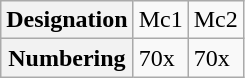<table class="wikitable">
<tr>
<th>Designation</th>
<td>Mc1</td>
<td>Mc2</td>
</tr>
<tr>
<th>Numbering</th>
<td>70x</td>
<td>70x</td>
</tr>
</table>
